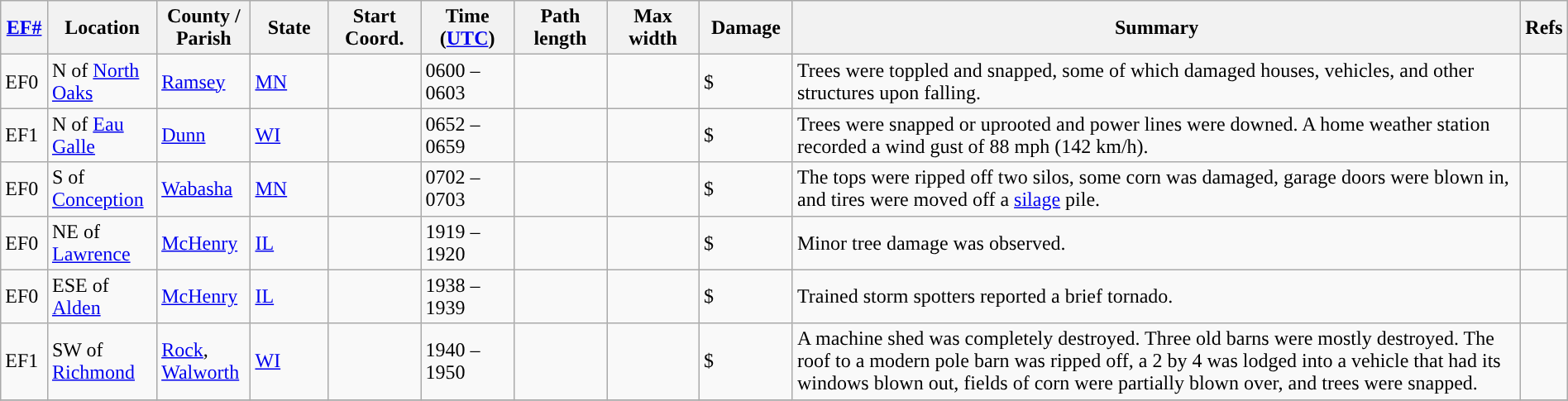<table class="wikitable sortable" style="width:100%;">
<tr>
<th scope="col" width="3%" align="center"><a href='#'>EF#</a></th>
<th scope="col" width="7%" align="center" class="unsortable">Location</th>
<th scope="col" width="6%" align="center" class="unsortable">County / Parish</th>
<th scope="col" width="5%" align="center">State</th>
<th scope="col" width="6%" align="center">Start Coord.</th>
<th scope="col" width="6%" align="center">Time (<a href='#'>UTC</a>)</th>
<th scope="col" width="6%" align="center">Path length</th>
<th scope="col" width="6%" align="center">Max width</th>
<th scope="col" width="6%" align="center">Damage</th>
<th scope="col" width="48%" class="unsortable" align="center">Summary</th>
<th scope="col" width="48%" class="unsortable" align="center">Refs</th>
</tr>
<tr>
<td>EF0</td>
<td>N of <a href='#'>North Oaks</a></td>
<td><a href='#'>Ramsey</a></td>
<td><a href='#'>MN</a></td>
<td></td>
<td>0600 – 0603</td>
<td></td>
<td></td>
<td>$</td>
<td>Trees were toppled and snapped, some of which damaged houses, vehicles, and other structures upon falling.</td>
<td></td>
</tr>
<tr>
<td>EF1</td>
<td>N of <a href='#'>Eau Galle</a></td>
<td><a href='#'>Dunn</a></td>
<td><a href='#'>WI</a></td>
<td></td>
<td>0652 – 0659</td>
<td></td>
<td></td>
<td>$</td>
<td>Trees were snapped or uprooted and power lines were downed. A home weather station recorded a wind gust of 88 mph (142 km/h).</td>
<td></td>
</tr>
<tr>
<td>EF0</td>
<td>S of <a href='#'>Conception</a></td>
<td><a href='#'>Wabasha</a></td>
<td><a href='#'>MN</a></td>
<td></td>
<td>0702 – 0703</td>
<td></td>
<td></td>
<td>$</td>
<td>The tops were ripped off two silos, some corn was damaged, garage doors were blown in, and tires were moved off a <a href='#'>silage</a> pile.</td>
<td></td>
</tr>
<tr>
<td>EF0</td>
<td>NE of <a href='#'>Lawrence</a></td>
<td><a href='#'>McHenry</a></td>
<td><a href='#'>IL</a></td>
<td></td>
<td>1919 – 1920</td>
<td></td>
<td></td>
<td>$</td>
<td>Minor tree damage was observed.</td>
<td></td>
</tr>
<tr>
<td>EF0</td>
<td>ESE of <a href='#'>Alden</a></td>
<td><a href='#'>McHenry</a></td>
<td><a href='#'>IL</a></td>
<td></td>
<td>1938 – 1939</td>
<td></td>
<td></td>
<td>$</td>
<td>Trained storm spotters reported a brief tornado.</td>
<td></td>
</tr>
<tr>
<td>EF1</td>
<td>SW of <a href='#'>Richmond</a></td>
<td><a href='#'>Rock</a>, <a href='#'>Walworth</a></td>
<td><a href='#'>WI</a></td>
<td></td>
<td>1940 – 1950</td>
<td></td>
<td></td>
<td>$</td>
<td>A machine shed was completely destroyed. Three old barns were mostly destroyed. The roof to a modern pole barn was ripped off, a 2 by 4 was lodged into a vehicle that had its windows blown out, fields of corn were partially blown over, and trees were snapped.</td>
<td></td>
</tr>
<tr>
</tr>
</table>
